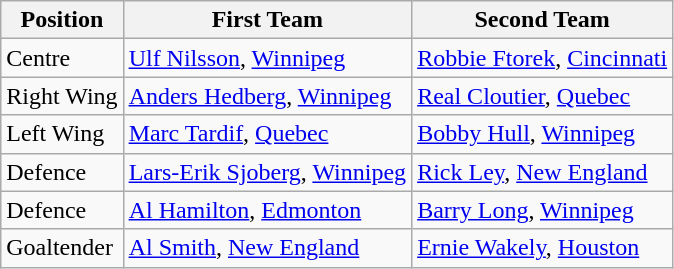<table class="wikitable">
<tr>
<th><strong>Position</strong></th>
<th><strong>First Team</strong></th>
<th><strong>Second Team</strong></th>
</tr>
<tr>
<td>Centre</td>
<td><a href='#'>Ulf Nilsson</a>, <a href='#'>Winnipeg</a></td>
<td><a href='#'>Robbie Ftorek</a>, <a href='#'>Cincinnati</a></td>
</tr>
<tr>
<td>Right Wing</td>
<td><a href='#'>Anders Hedberg</a>, <a href='#'>Winnipeg</a></td>
<td><a href='#'>Real Cloutier</a>, <a href='#'>Quebec</a></td>
</tr>
<tr>
<td>Left Wing</td>
<td><a href='#'>Marc Tardif</a>, <a href='#'>Quebec</a></td>
<td><a href='#'>Bobby Hull</a>, <a href='#'>Winnipeg</a></td>
</tr>
<tr>
<td>Defence</td>
<td><a href='#'>Lars-Erik Sjoberg</a>, <a href='#'>Winnipeg</a></td>
<td><a href='#'>Rick Ley</a>, <a href='#'>New England</a></td>
</tr>
<tr>
<td>Defence</td>
<td><a href='#'>Al Hamilton</a>, <a href='#'>Edmonton</a></td>
<td><a href='#'>Barry Long</a>, <a href='#'>Winnipeg</a></td>
</tr>
<tr>
<td>Goaltender</td>
<td><a href='#'>Al Smith</a>, <a href='#'>New England</a></td>
<td><a href='#'>Ernie Wakely</a>, <a href='#'>Houston</a></td>
</tr>
</table>
